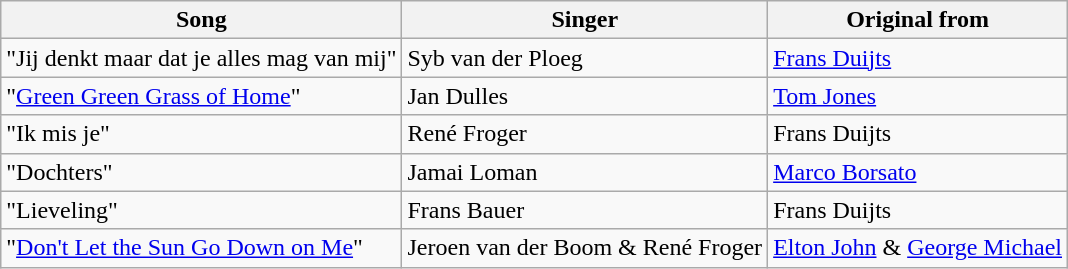<table class="wikitable">
<tr>
<th>Song</th>
<th>Singer</th>
<th>Original from</th>
</tr>
<tr>
<td>"Jij denkt maar dat je alles mag van mij"</td>
<td>Syb van der Ploeg</td>
<td><a href='#'>Frans Duijts</a></td>
</tr>
<tr>
<td>"<a href='#'>Green Green Grass of Home</a>"</td>
<td>Jan Dulles</td>
<td><a href='#'>Tom Jones</a></td>
</tr>
<tr>
<td>"Ik mis je"</td>
<td>René Froger</td>
<td>Frans Duijts</td>
</tr>
<tr>
<td>"Dochters"</td>
<td>Jamai Loman</td>
<td><a href='#'>Marco Borsato</a></td>
</tr>
<tr>
<td>"Lieveling"</td>
<td>Frans Bauer</td>
<td>Frans Duijts</td>
</tr>
<tr>
<td>"<a href='#'>Don't Let the Sun Go Down on Me</a>"</td>
<td>Jeroen van der Boom & René Froger</td>
<td><a href='#'>Elton John</a> & <a href='#'>George Michael</a></td>
</tr>
</table>
